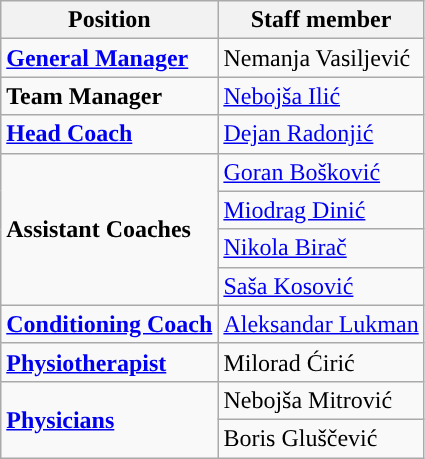<table class="wikitable">
<tr>
<th>Position</th>
<th>Staff member</th>
</tr>
<tr>
<td><strong><a href='#'>General Manager</a></strong></td>
<td> Nemanja Vasiljević</td>
</tr>
<tr>
<td><strong>Team Manager</strong></td>
<td> <a href='#'>Nebojša Ilić</a></td>
</tr>
<tr>
<td><strong><a href='#'>Head Coach</a></strong></td>
<td> <a href='#'>Dejan Radonjić</a></td>
</tr>
<tr>
<td rowspan=4><strong>Assistant Coaches</strong></td>
<td> <a href='#'>Goran Bošković</a></td>
</tr>
<tr>
<td> <a href='#'>Miodrag Dinić</a></td>
</tr>
<tr>
<td> <a href='#'>Nikola Birač</a></td>
</tr>
<tr>
<td> <a href='#'>Saša Kosović</a></td>
</tr>
<tr>
<td><strong><a href='#'>Conditioning Coach</a></strong></td>
<td> <a href='#'>Aleksandar Lukman</a></td>
</tr>
<tr>
<td><strong><a href='#'>Physiotherapist</a></strong></td>
<td> Milorad Ćirić</td>
</tr>
<tr>
<td rowspan=2><strong><a href='#'>Physicians</a></strong></td>
<td> Nebojša Mitrović</td>
</tr>
<tr>
<td> Boris Gluščević</td>
</tr>
</table>
